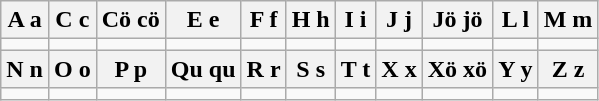<table class="wikitable" style="text-align: center;">
<tr>
<th>A a</th>
<th>C c</th>
<th>Cö cö</th>
<th>E e</th>
<th>F f</th>
<th>H h</th>
<th>I i</th>
<th>J j</th>
<th>Jö jö</th>
<th>L l</th>
<th>M m</th>
</tr>
<tr>
<td></td>
<td></td>
<td></td>
<td></td>
<td></td>
<td></td>
<td></td>
<td></td>
<td></td>
<td></td>
<td></td>
</tr>
<tr>
<th>N n</th>
<th>O o</th>
<th>P p</th>
<th>Qu qu</th>
<th>R r</th>
<th>S s</th>
<th>T t</th>
<th>X x</th>
<th>Xö xö</th>
<th>Y y</th>
<th>Z z</th>
</tr>
<tr>
<td></td>
<td></td>
<td></td>
<td></td>
<td></td>
<td></td>
<td></td>
<td></td>
<td></td>
<td></td>
<td></td>
</tr>
</table>
